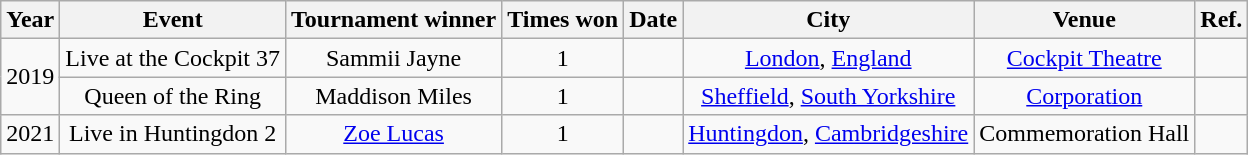<table class="sortable wikitable succession-box" style="font-size:100%; text-align:center;">
<tr>
<th>Year</th>
<th>Event</th>
<th>Tournament winner</th>
<th>Times won</th>
<th>Date</th>
<th>City</th>
<th>Venue</th>
<th>Ref.</th>
</tr>
<tr>
<td rowspan="2">2019</td>
<td>Live at the Cockpit 37</td>
<td>Sammii Jayne</td>
<td>1</td>
<td></td>
<td><a href='#'>London</a>, <a href='#'>England</a></td>
<td><a href='#'>Cockpit Theatre</a></td>
<td></td>
</tr>
<tr>
<td>Queen of the Ring</td>
<td>Maddison Miles</td>
<td>1</td>
<td></td>
<td><a href='#'>Sheffield</a>, <a href='#'>South Yorkshire</a></td>
<td><a href='#'>Corporation</a></td>
<td></td>
</tr>
<tr>
<td>2021</td>
<td>Live in Huntingdon 2</td>
<td><a href='#'>Zoe Lucas</a></td>
<td>1</td>
<td></td>
<td><a href='#'>Huntingdon</a>, <a href='#'>Cambridgeshire</a></td>
<td>Commemoration Hall</td>
<td></td>
</tr>
</table>
